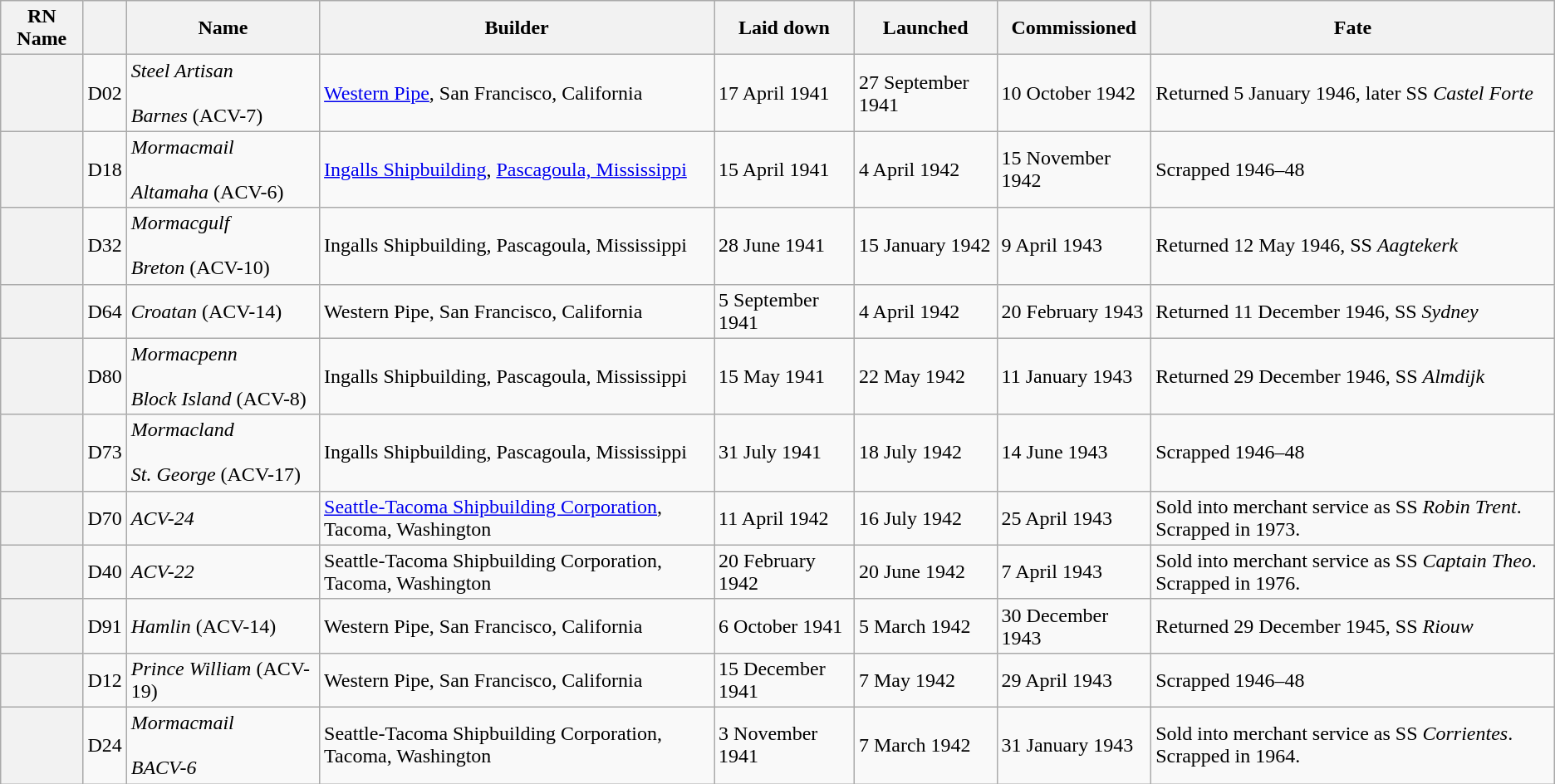<table class="wikitable plainrowheaders sortable">
<tr>
<th scope="col">RN Name</th>
<th scope="col"></th>
<th scope="col">Name</th>
<th scope="col">Builder</th>
<th scope="col">Laid down</th>
<th scope="col">Launched</th>
<th scope="col">Commissioned</th>
<th scope="col">Fate</th>
</tr>
<tr>
<th scope="row"></th>
<td>D02</td>
<td><em>Steel Artisan</em><br><br><em>Barnes</em> (ACV-7)</td>
<td><a href='#'>Western Pipe</a>, San Francisco, California</td>
<td>17 April 1941</td>
<td>27 September 1941</td>
<td>10 October 1942</td>
<td>Returned 5 January 1946, later SS <em>Castel Forte</em></td>
</tr>
<tr>
<th scope="row"></th>
<td>D18</td>
<td><em>Mormacmail</em><br><br><em>Altamaha</em> (ACV-6)</td>
<td><a href='#'>Ingalls Shipbuilding</a>, <a href='#'>Pascagoula, Mississippi</a></td>
<td>15 April 1941</td>
<td>4 April 1942</td>
<td>15 November 1942</td>
<td>Scrapped 1946–48</td>
</tr>
<tr>
<th scope="row"></th>
<td>D32</td>
<td><em>Mormacgulf</em><br><br><em>Breton</em> (ACV-10)</td>
<td>Ingalls Shipbuilding, Pascagoula, Mississippi</td>
<td>28 June 1941</td>
<td>15 January 1942</td>
<td>9 April 1943</td>
<td>Returned 12 May 1946, SS <em>Aagtekerk</em></td>
</tr>
<tr>
<th scope="row"></th>
<td>D64</td>
<td><em>Croatan</em> (ACV-14)</td>
<td>Western Pipe, San Francisco, California</td>
<td>5 September 1941</td>
<td>4 April 1942</td>
<td>20 February 1943</td>
<td>Returned 11 December 1946, SS <em>Sydney</em></td>
</tr>
<tr>
<th scope="row"></th>
<td>D80</td>
<td><em>Mormacpenn</em><br><br><em>Block Island</em> (ACV-8)</td>
<td>Ingalls Shipbuilding, Pascagoula, Mississippi</td>
<td>15 May 1941</td>
<td>22 May 1942</td>
<td>11 January 1943</td>
<td>Returned 29 December 1946, SS <em>Almdijk</em></td>
</tr>
<tr>
<th scope="row"></th>
<td>D73</td>
<td><em>Mormacland</em><br><br><em>St. George</em> (ACV-17)</td>
<td>Ingalls Shipbuilding, Pascagoula, Mississippi</td>
<td>31 July 1941</td>
<td>18 July 1942</td>
<td>14 June 1943</td>
<td>Scrapped 1946–48</td>
</tr>
<tr>
<th scope="row"></th>
<td>D70</td>
<td><em>ACV-24</em></td>
<td><a href='#'>Seattle-Tacoma Shipbuilding Corporation</a>, Tacoma, Washington</td>
<td>11 April 1942</td>
<td>16 July 1942</td>
<td>25 April 1943</td>
<td>Sold into merchant service as SS <em>Robin Trent</em>. Scrapped in 1973.</td>
</tr>
<tr>
<th scope="row"></th>
<td>D40</td>
<td><em>ACV-22</em></td>
<td>Seattle-Tacoma Shipbuilding Corporation, Tacoma, Washington</td>
<td>20 February 1942</td>
<td>20 June 1942</td>
<td>7 April 1943</td>
<td>Sold into merchant service as SS <em>Captain Theo</em>. Scrapped in 1976.</td>
</tr>
<tr>
<th scope="row"></th>
<td>D91</td>
<td><em>Hamlin</em> (ACV-14)</td>
<td>Western Pipe, San Francisco, California</td>
<td>6 October 1941</td>
<td>5 March 1942</td>
<td>30 December 1943</td>
<td>Returned 29 December 1945, SS <em>Riouw</em></td>
</tr>
<tr>
<th scope="row"></th>
<td>D12</td>
<td><em>Prince William</em> (ACV-19)</td>
<td>Western Pipe, San Francisco, California</td>
<td>15 December 1941</td>
<td>7 May 1942</td>
<td>29 April 1943</td>
<td>Scrapped 1946–48</td>
</tr>
<tr>
<th scope="row"></th>
<td>D24</td>
<td><em>Mormacmail</em><br><br><em>BACV-6</em></td>
<td>Seattle-Tacoma Shipbuilding Corporation, Tacoma, Washington</td>
<td>3 November 1941</td>
<td>7 March 1942</td>
<td>31 January 1943</td>
<td>Sold into merchant service as SS <em>Corrientes</em>. Scrapped in 1964.</td>
</tr>
</table>
